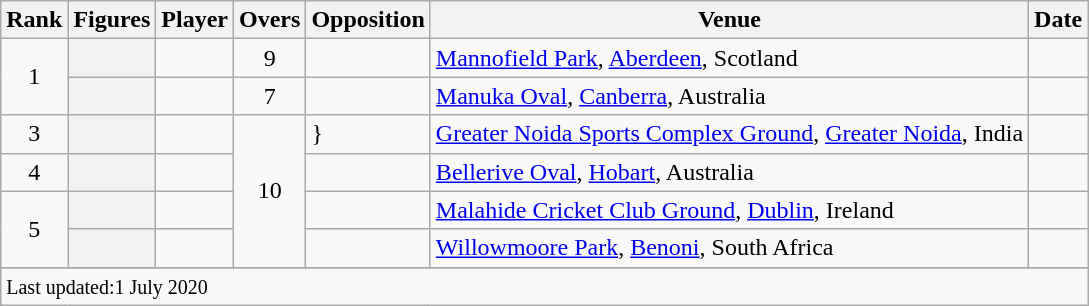<table class="wikitable plainrowheaders sortable">
<tr>
<th scope=col>Rank</th>
<th scope=col>Figures</th>
<th scope=col>Player</th>
<th scope=col>Overs</th>
<th scope=col>Opposition</th>
<th scope=col>Venue</th>
<th scope=col>Date</th>
</tr>
<tr>
<td align=center rowspan=2>1</td>
<th scope=row style=text-align:center;></th>
<td></td>
<td align=center>9</td>
<td></td>
<td><a href='#'>Mannofield Park</a>, <a href='#'>Aberdeen</a>, Scotland</td>
<td></td>
</tr>
<tr>
<th scope=row style=text-align:center;></th>
<td></td>
<td align=center>7</td>
<td></td>
<td><a href='#'>Manuka Oval</a>, <a href='#'>Canberra</a>, Australia</td>
<td> </td>
</tr>
<tr>
<td align=center>3</td>
<th scope=row style=text-align:center;></th>
<td></td>
<td align=center rowspan=4>10</td>
<td>}</td>
<td><a href='#'>Greater Noida Sports Complex Ground</a>, <a href='#'>Greater Noida</a>, India</td>
<td></td>
</tr>
<tr>
<td align=center>4</td>
<th scope=row style=text-align:center;></th>
<td></td>
<td></td>
<td><a href='#'>Bellerive Oval</a>, <a href='#'>Hobart</a>, Australia</td>
<td> </td>
</tr>
<tr>
<td align=center rowspan=2>5</td>
<th scope=row style=text-align:center;></th>
<td></td>
<td></td>
<td><a href='#'>Malahide Cricket Club Ground</a>, <a href='#'>Dublin</a>, Ireland</td>
<td></td>
</tr>
<tr>
<th scope=row style=text-align:center;></th>
<td></td>
<td></td>
<td><a href='#'>Willowmoore Park</a>, <a href='#'>Benoni</a>, South Africa</td>
<td></td>
</tr>
<tr>
</tr>
<tr class=sortbottom>
<td colspan=7><small>Last updated:1 July 2020</small></td>
</tr>
</table>
